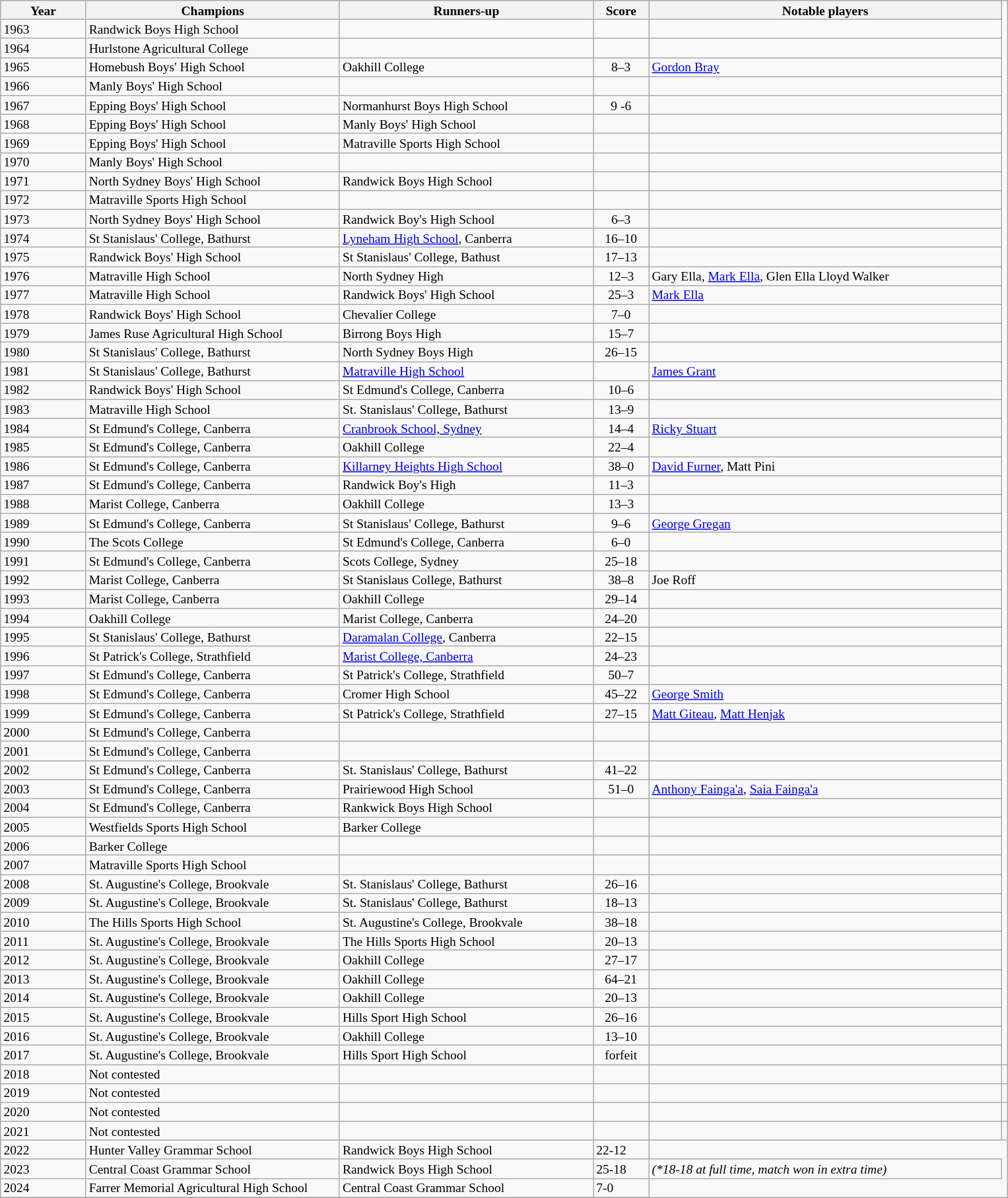<table class="wikitable" style=font-size:small;line-height:1>
<tr>
<th scope="col" width="80">Year</th>
<th scope="col" width="250">Champions</th>
<th scope="col" width="250">Runners-up</th>
<th scope="col" width="50">Score</th>
<th scope="col" width="350">Notable players</th>
</tr>
<tr>
<td>1963</td>
<td>Randwick Boys High School</td>
<td></td>
<td align=center></td>
<td></td>
</tr>
<tr>
<td>1964</td>
<td>Hurlstone Agricultural College</td>
<td></td>
<td></td>
<td></td>
</tr>
<tr>
<td>1965</td>
<td>Homebush Boys' High School</td>
<td>Oakhill College</td>
<td align=center>8–3</td>
<td><a href='#'>Gordon Bray</a></td>
</tr>
<tr>
<td>1966</td>
<td>Manly Boys' High School</td>
<td></td>
<td align=center></td>
<td></td>
</tr>
<tr>
<td>1967</td>
<td>Epping Boys' High School</td>
<td>Normanhurst Boys High School</td>
<td align=center>9 -6</td>
<td></td>
</tr>
<tr>
<td>1968</td>
<td>Epping Boys' High School</td>
<td>Manly Boys' High School</td>
<td></td>
<td></td>
</tr>
<tr>
<td>1969</td>
<td>Epping Boys' High School</td>
<td>Matraville Sports High School</td>
<td align=center></td>
<td></td>
</tr>
<tr>
<td>1970</td>
<td>Manly Boys' High School</td>
<td></td>
<td align=center></td>
<td></td>
</tr>
<tr>
<td>1971</td>
<td>North Sydney Boys' High School</td>
<td>Randwick Boys High School</td>
<td align=center></td>
<td></td>
</tr>
<tr>
<td>1972</td>
<td>Matraville Sports High School</td>
<td></td>
<td align=center></td>
<td></td>
</tr>
<tr>
<td>1973</td>
<td>North Sydney Boys' High School</td>
<td>Randwick Boy's High School</td>
<td align=center>6–3</td>
<td></td>
</tr>
<tr>
<td>1974</td>
<td>St Stanislaus' College, Bathurst</td>
<td><a href='#'>Lyneham High School</a>, Canberra</td>
<td align=center>16–10</td>
<td></td>
</tr>
<tr>
<td>1975</td>
<td>Randwick Boys' High School</td>
<td>St Stanislaus' College, Bathust</td>
<td align=center>17–13</td>
<td></td>
</tr>
<tr>
<td>1976</td>
<td>Matraville High School</td>
<td>North Sydney High</td>
<td align=center>12–3</td>
<td>Gary Ella, <a href='#'>Mark Ella</a>, Glen Ella Lloyd Walker</td>
</tr>
<tr>
<td>1977</td>
<td>Matraville High School</td>
<td>Randwick Boys' High School</td>
<td align=center>25–3</td>
<td><a href='#'>Mark Ella</a></td>
</tr>
<tr>
<td>1978</td>
<td>Randwick Boys' High School</td>
<td>Chevalier College</td>
<td align=center>7–0</td>
<td></td>
</tr>
<tr>
<td>1979</td>
<td>James Ruse Agricultural High School</td>
<td>Birrong Boys High</td>
<td align=center>15–7</td>
<td></td>
</tr>
<tr>
<td>1980</td>
<td>St Stanislaus' College, Bathurst</td>
<td>North Sydney Boys High</td>
<td align=center>26–15</td>
<td></td>
</tr>
<tr>
<td>1981</td>
<td>St Stanislaus' College, Bathurst</td>
<td><a href='#'>Matraville High School</a></td>
<td></td>
<td><a href='#'>James Grant</a></td>
</tr>
<tr>
<td>1982</td>
<td>Randwick Boys' High School</td>
<td>St Edmund's College, Canberra</td>
<td align=center>10–6</td>
<td></td>
</tr>
<tr>
<td>1983</td>
<td>Matraville High School</td>
<td>St. Stanislaus' College, Bathurst</td>
<td align=center>13–9</td>
<td></td>
</tr>
<tr>
<td>1984</td>
<td>St Edmund's College, Canberra</td>
<td><a href='#'>Cranbrook School, Sydney</a></td>
<td align=center>14–4</td>
<td><a href='#'>Ricky Stuart</a></td>
</tr>
<tr>
<td>1985</td>
<td>St Edmund's College, Canberra</td>
<td>Oakhill College</td>
<td align=center>22–4</td>
<td></td>
</tr>
<tr>
<td>1986</td>
<td>St Edmund's College, Canberra</td>
<td><a href='#'>Killarney Heights High School</a></td>
<td align=center>38–0</td>
<td><a href='#'>David Furner</a>, Matt Pini</td>
</tr>
<tr>
<td>1987</td>
<td>St Edmund's College, Canberra</td>
<td>Randwick Boy's High</td>
<td align=center>11–3</td>
<td></td>
</tr>
<tr>
<td>1988</td>
<td>Marist College, Canberra</td>
<td>Oakhill College</td>
<td align=center>13–3</td>
<td></td>
</tr>
<tr>
<td>1989</td>
<td>St Edmund's College, Canberra</td>
<td>St Stanislaus' College, Bathurst</td>
<td align=center>9–6</td>
<td><a href='#'>George Gregan</a></td>
</tr>
<tr>
<td>1990</td>
<td>The Scots College</td>
<td>St Edmund's College, Canberra</td>
<td align=center>6–0</td>
<td></td>
</tr>
<tr>
<td>1991</td>
<td>St Edmund's College, Canberra</td>
<td>Scots College, Sydney</td>
<td align=center>25–18</td>
<td></td>
</tr>
<tr>
<td>1992</td>
<td>Marist College, Canberra</td>
<td>St Stanislaus College, Bathurst</td>
<td align=center>38–8</td>
<td>Joe Roff</td>
</tr>
<tr>
<td>1993</td>
<td>Marist College, Canberra</td>
<td>Oakhill College</td>
<td align=center>29–14</td>
<td></td>
</tr>
<tr>
<td>1994</td>
<td>Oakhill College</td>
<td>Marist College, Canberra</td>
<td align=center>24–20</td>
<td></td>
</tr>
<tr>
<td>1995</td>
<td>St Stanislaus' College, Bathurst</td>
<td><a href='#'>Daramalan College</a>, Canberra</td>
<td align=center>22–15</td>
<td></td>
</tr>
<tr>
<td>1996</td>
<td>St Patrick's College, Strathfield</td>
<td><a href='#'>Marist College, Canberra</a></td>
<td align=center>24–23</td>
<td></td>
</tr>
<tr>
<td>1997</td>
<td>St Edmund's College, Canberra</td>
<td>St Patrick's College, Strathfield</td>
<td align=center>50–7</td>
<td></td>
</tr>
<tr>
<td>1998</td>
<td>St Edmund's College, Canberra</td>
<td>Cromer High School</td>
<td align=center>45–22</td>
<td><a href='#'>George Smith</a></td>
</tr>
<tr>
<td>1999</td>
<td>St Edmund's College, Canberra</td>
<td>St Patrick's College, Strathfield</td>
<td align=center>27–15</td>
<td><a href='#'>Matt Giteau</a>, <a href='#'>Matt Henjak</a></td>
</tr>
<tr>
<td>2000</td>
<td>St Edmund's College, Canberra</td>
<td></td>
<td align=center></td>
<td></td>
</tr>
<tr>
<td>2001</td>
<td>St Edmund's College, Canberra</td>
<td></td>
<td align=center></td>
<td></td>
</tr>
<tr>
<td>2002</td>
<td>St Edmund's College, Canberra</td>
<td>St. Stanislaus' College, Bathurst</td>
<td align=center>41–22</td>
<td></td>
</tr>
<tr>
<td>2003</td>
<td>St Edmund's College, Canberra</td>
<td>Prairiewood High School</td>
<td align=center>51–0</td>
<td><a href='#'>Anthony Fainga'a</a>, <a href='#'>Saia Fainga'a</a></td>
</tr>
<tr>
<td>2004</td>
<td>St Edmund's College, Canberra</td>
<td>Rankwick Boys High School</td>
<td align=center></td>
<td></td>
</tr>
<tr>
<td>2005</td>
<td>Westfields Sports High School</td>
<td>Barker College</td>
<td align=center></td>
<td></td>
</tr>
<tr>
<td>2006</td>
<td>Barker College</td>
<td></td>
<td align=center></td>
<td></td>
</tr>
<tr>
<td>2007</td>
<td>Matraville Sports High School</td>
<td></td>
<td align=center></td>
<td></td>
</tr>
<tr>
<td>2008</td>
<td>St. Augustine's College, Brookvale</td>
<td>St. Stanislaus' College, Bathurst</td>
<td align=center>26–16</td>
<td></td>
</tr>
<tr>
<td>2009</td>
<td>St. Augustine's College, Brookvale</td>
<td>St. Stanislaus' College, Bathurst</td>
<td align=center>18–13</td>
<td></td>
</tr>
<tr>
<td>2010</td>
<td>The Hills Sports High School</td>
<td>St. Augustine's College, Brookvale</td>
<td align=center>38–18</td>
<td></td>
</tr>
<tr>
<td>2011</td>
<td>St. Augustine's College, Brookvale</td>
<td>The Hills Sports High School</td>
<td align=center>20–13</td>
<td></td>
</tr>
<tr>
<td>2012</td>
<td>St. Augustine's College, Brookvale</td>
<td>Oakhill College</td>
<td align=center>27–17</td>
<td></td>
</tr>
<tr>
<td>2013</td>
<td>St. Augustine's College, Brookvale</td>
<td>Oakhill College</td>
<td align=center>64–21</td>
<td></td>
</tr>
<tr>
<td>2014</td>
<td>St. Augustine's College, Brookvale</td>
<td>Oakhill College</td>
<td align=center>20–13</td>
<td></td>
</tr>
<tr>
<td>2015</td>
<td>St. Augustine's College, Brookvale</td>
<td>Hills Sport High School</td>
<td align=center>26–16</td>
<td></td>
</tr>
<tr>
<td>2016</td>
<td>St. Augustine's College, Brookvale</td>
<td>Oakhill College</td>
<td align=center>13–10</td>
<td></td>
</tr>
<tr>
<td>2017</td>
<td>St. Augustine's College, Brookvale</td>
<td>Hills Sport High School</td>
<td align=center>forfeit</td>
<td></td>
</tr>
<tr>
<td>2018</td>
<td>Not contested</td>
<td></td>
<td></td>
<td></td>
<td></td>
</tr>
<tr>
<td>2019</td>
<td>Not contested</td>
<td></td>
<td></td>
<td></td>
<td></td>
</tr>
<tr>
<td>2020</td>
<td>Not contested</td>
<td></td>
<td></td>
<td></td>
<td></td>
</tr>
<tr>
<td>2021</td>
<td>Not contested</td>
<td></td>
<td></td>
<td></td>
<td></td>
</tr>
<tr>
<td>2022</td>
<td>Hunter Valley Grammar School</td>
<td>Randwick Boys High School</td>
<td>22-12</td>
</tr>
<tr>
<td>2023</td>
<td>Central Coast Grammar School</td>
<td>Randwick Boys High School</td>
<td>25-18</td>
<td><em>(*18-18 at full time, match won in extra time)</em></td>
</tr>
<tr>
<td>2024</td>
<td>Farrer Memorial Agricultural High School</td>
<td>Central Coast Grammar School</td>
<td>7-0</td>
</tr>
<tr>
</tr>
</table>
